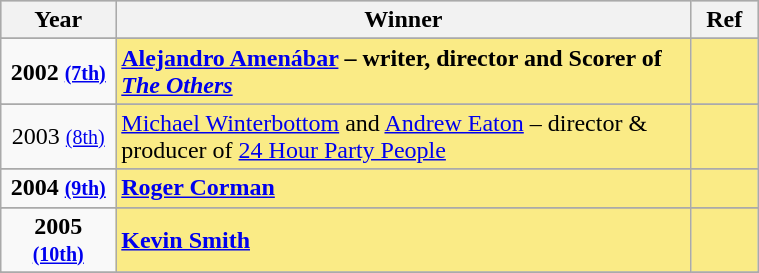<table class="wikitable" width="40%">
<tr bgcolor="#bebebe">
<th width="10%">Year</th>
<th width="50%">Winner</th>
<th width="5%">Ref</th>
</tr>
<tr>
</tr>
<tr>
<td rowspan="2" style="text-align:center"><strong>2002 <small><a href='#'>(7th)</a></small></strong></td>
</tr>
<tr style="background:#FAEB86">
<td><strong><a href='#'>Alejandro Amenábar</a> – writer, director and Scorer of <em><a href='#'>The Others</a><strong><em></td>
<td style="text-align:center"></td>
</tr>
<tr>
</tr>
<tr>
<td rowspan="2" style="text-align:center"></strong>2003 <small><a href='#'>(8th)</a></small><strong></td>
</tr>
<tr style="background:#FAEB86">
<td></strong><a href='#'>Michael Winterbottom</a> and <a href='#'>Andrew Eaton</a> – director & producer of </em><a href='#'>24 Hour Party People</a></em></strong></td>
<td style="text-align:center"></td>
</tr>
<tr>
</tr>
<tr>
<td rowspan="2" style="text-align:center"><strong>2004 <small><a href='#'>(9th)</a></small></strong></td>
</tr>
<tr style="background:#FAEB86">
<td><strong><a href='#'>Roger Corman</a></strong></td>
<td style="text-align:center"></td>
</tr>
<tr>
</tr>
<tr>
<td rowspan="2" style="text-align:center"><strong>2005 <small><a href='#'>(10th)</a></small></strong></td>
</tr>
<tr style="background:#FAEB86">
<td><strong><a href='#'>Kevin Smith</a></strong></td>
<td style="text-align:center"></td>
</tr>
<tr>
</tr>
<tr>
</tr>
</table>
